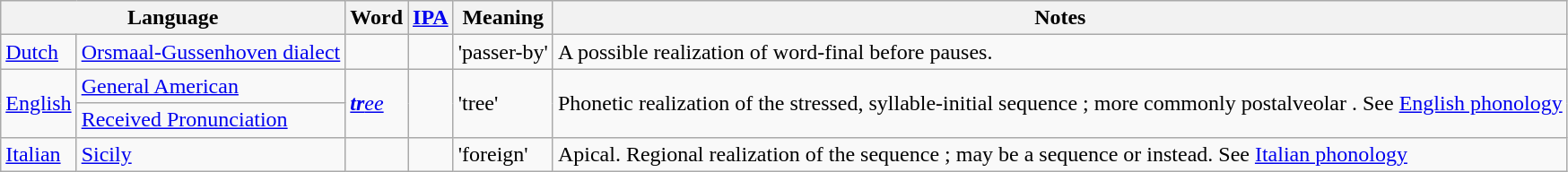<table class="wikitable">
<tr>
<th colspan=2>Language</th>
<th>Word</th>
<th><a href='#'>IPA</a></th>
<th>Meaning</th>
<th>Notes</th>
</tr>
<tr>
<td><a href='#'>Dutch</a></td>
<td><a href='#'>Orsmaal-Gussenhoven dialect</a></td>
<td></td>
<td></td>
<td>'passer-by'</td>
<td>A possible realization of word-final  before pauses.</td>
</tr>
<tr>
<td rowspan=2><a href='#'>English</a></td>
<td><a href='#'>General American</a></td>
<td rowspan=2><em><a href='#'><strong>tr</strong>ee</a></em></td>
<td rowspan=2></td>
<td rowspan=2>'tree'</td>
<td rowspan=2>Phonetic realization of the stressed, syllable-initial sequence ; more commonly postalveolar . See <a href='#'>English phonology</a></td>
</tr>
<tr>
<td><a href='#'>Received Pronunciation</a></td>
</tr>
<tr>
<td><a href='#'>Italian</a></td>
<td><a href='#'>Sicily</a></td>
<td></td>
<td></td>
<td>'foreign'</td>
<td>Apical. Regional realization of the sequence ; may be a sequence  or  instead. See <a href='#'>Italian phonology</a></td>
</tr>
</table>
